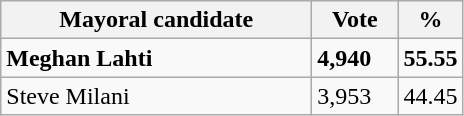<table class="wikitable">
<tr>
<th width="200px">Mayoral candidate</th>
<th width="50px">Vote</th>
<th width="30px">%</th>
</tr>
<tr>
<td><strong>Meghan Lahti</strong> </td>
<td><strong>4,940</strong></td>
<td><strong>55.55</strong></td>
</tr>
<tr>
<td>Steve Milani</td>
<td>3,953</td>
<td>44.45</td>
</tr>
</table>
